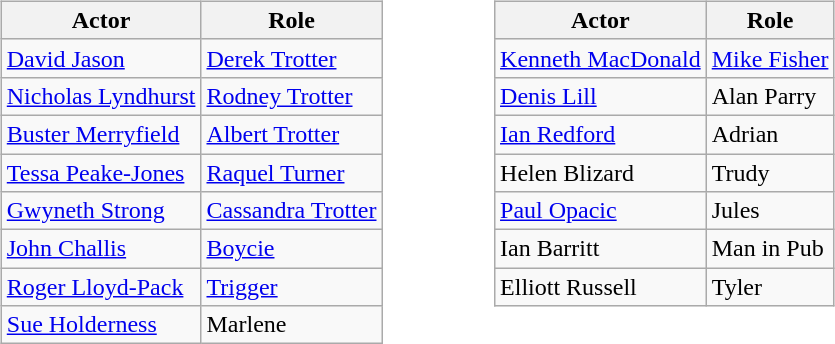<table>
<tr>
<td valign="top"><br><table class="wikitable">
<tr>
<th>Actor</th>
<th>Role</th>
</tr>
<tr>
<td><a href='#'>David Jason</a></td>
<td><a href='#'>Derek Trotter</a></td>
</tr>
<tr>
<td><a href='#'>Nicholas Lyndhurst</a></td>
<td><a href='#'>Rodney Trotter</a></td>
</tr>
<tr>
<td><a href='#'>Buster Merryfield</a></td>
<td><a href='#'>Albert Trotter</a></td>
</tr>
<tr>
<td><a href='#'>Tessa Peake-Jones</a></td>
<td><a href='#'>Raquel Turner</a></td>
</tr>
<tr>
<td><a href='#'>Gwyneth Strong</a></td>
<td><a href='#'>Cassandra Trotter</a></td>
</tr>
<tr>
<td><a href='#'>John Challis</a></td>
<td><a href='#'>Boycie</a></td>
</tr>
<tr>
<td><a href='#'>Roger Lloyd-Pack</a></td>
<td><a href='#'>Trigger</a></td>
</tr>
<tr>
<td><a href='#'>Sue Holderness</a></td>
<td>Marlene</td>
</tr>
</table>
</td>
<td width="50"> </td>
<td valign="top"><br><table class="wikitable">
<tr>
<th>Actor</th>
<th>Role</th>
</tr>
<tr>
<td><a href='#'>Kenneth MacDonald</a></td>
<td><a href='#'>Mike Fisher</a></td>
</tr>
<tr>
<td><a href='#'>Denis Lill</a></td>
<td>Alan Parry</td>
</tr>
<tr>
<td><a href='#'>Ian Redford</a></td>
<td>Adrian</td>
</tr>
<tr>
<td>Helen Blizard</td>
<td>Trudy</td>
</tr>
<tr>
<td><a href='#'>Paul Opacic</a></td>
<td>Jules</td>
</tr>
<tr>
<td>Ian Barritt</td>
<td>Man in Pub</td>
</tr>
<tr>
<td>Elliott Russell</td>
<td>Tyler</td>
</tr>
</table>
</td>
</tr>
</table>
